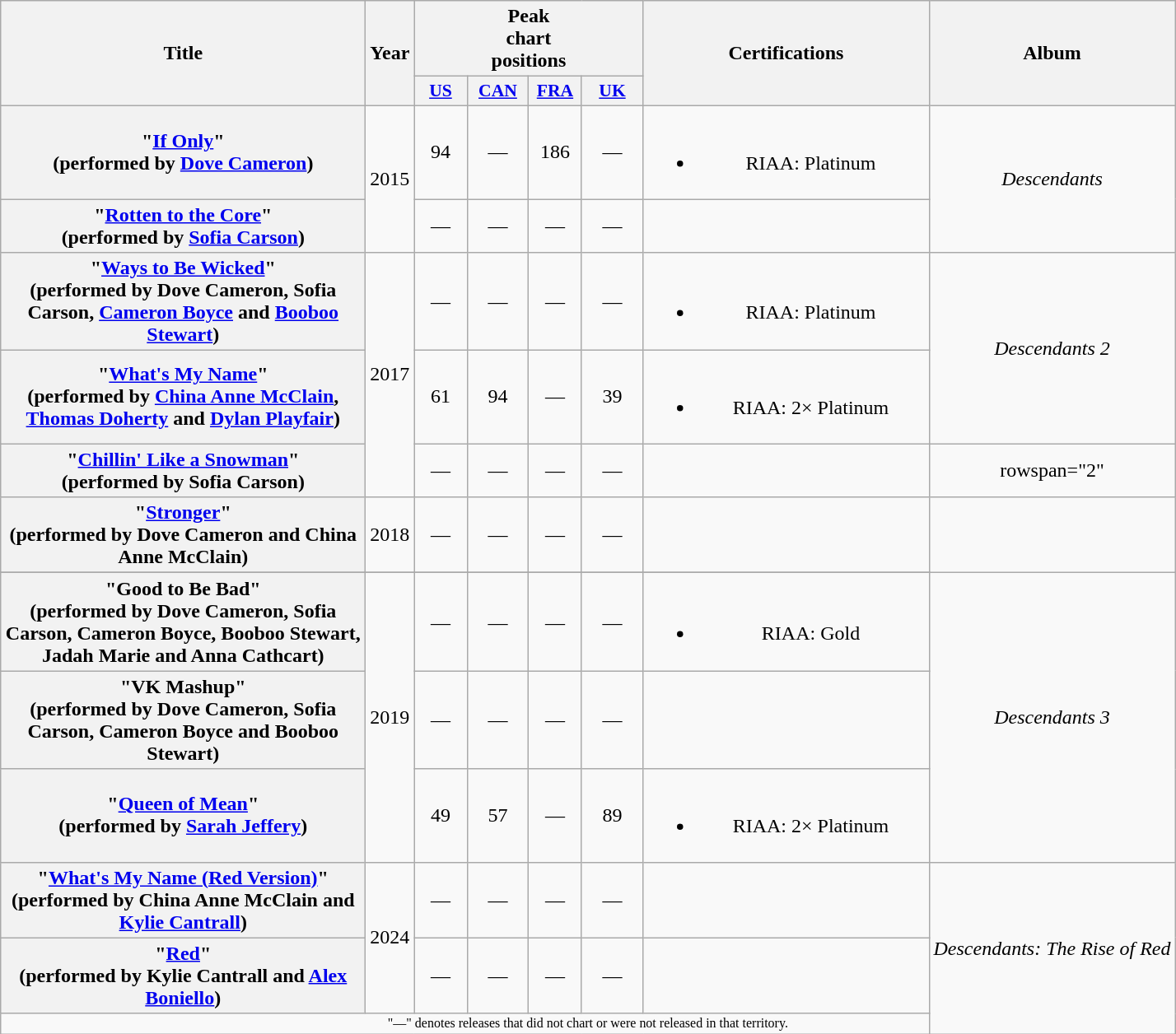<table class="wikitable plainrowheaders" style="text-align:center">
<tr>
<th scope="col" rowspan="2" style="width:18em;">Title</th>
<th scope="col" rowspan="2">Year</th>
<th scope="col" colspan="4">Peak <br>chart <br>positions</th>
<th scope="col" rowspan="2" style="width:14em;">Certifications</th>
<th scope="col" rowspan="2">Album</th>
</tr>
<tr>
<th scope="col" style="width:2.5em;font-size:90%;"><a href='#'>US</a></th>
<th scope="col" style="width:3em;font-size:90%;"><a href='#'>CAN</a> <br></th>
<th scope="col" style="width:2.5em;font-size:90%;"><a href='#'>FRA</a> <br></th>
<th scope="col" style="width:3em;font-size:90%;"><a href='#'>UK</a><br></th>
</tr>
<tr>
<th scope="row">"<a href='#'>If Only</a>"<br><span>(performed by <a href='#'>Dove Cameron</a>)</span></th>
<td rowspan="2">2015</td>
<td>94</td>
<td>—</td>
<td>186</td>
<td>—</td>
<td><br><ul><li>RIAA: Platinum</li></ul></td>
<td rowspan="2"><em>Descendants</em></td>
</tr>
<tr>
<th scope="row">"<a href='#'>Rotten to the Core</a>"<br><span>(performed by <a href='#'>Sofia Carson</a>)</span></th>
<td>—</td>
<td>—</td>
<td>—</td>
<td>—</td>
<td></td>
</tr>
<tr>
<th scope="row">"<a href='#'>Ways to Be Wicked</a>"<br><span>(performed by Dove Cameron, Sofia Carson, <a href='#'>Cameron Boyce</a> and <a href='#'>Booboo Stewart</a>)</span></th>
<td rowspan="3">2017</td>
<td>—</td>
<td>—</td>
<td>—</td>
<td>—</td>
<td><br><ul><li>RIAA: Platinum</li></ul></td>
<td rowspan="2"><em>Descendants 2</em></td>
</tr>
<tr>
<th scope="row">"<a href='#'>What's My Name</a>"<br><span>(performed by <a href='#'>China Anne McClain</a>, <a href='#'>Thomas Doherty</a> and <a href='#'>Dylan Playfair</a>)</span></th>
<td>61</td>
<td>94</td>
<td>—</td>
<td>39</td>
<td><br><ul><li>RIAA: 2× Platinum</li></ul></td>
</tr>
<tr>
<th scope="row">"<a href='#'>Chillin' Like a Snowman</a>"<br><span>(performed by Sofia Carson)</span></th>
<td>—</td>
<td>—</td>
<td>—</td>
<td>—</td>
<td></td>
<td>rowspan="2" </td>
</tr>
<tr>
<th scope="row">"<a href='#'>Stronger</a>" <br><span>(performed by Dove Cameron and China Anne McClain)</span></th>
<td>2018</td>
<td>—</td>
<td>—</td>
<td>—</td>
<td>—</td>
<td></td>
</tr>
<tr>
</tr>
<tr>
<th scope="row">"Good to Be Bad" <br><span>(performed by Dove Cameron, Sofia Carson, Cameron Boyce, Booboo Stewart, Jadah Marie and Anna Cathcart)</span></th>
<td rowspan="3">2019</td>
<td>—</td>
<td>—</td>
<td>—</td>
<td>—</td>
<td><br><ul><li>RIAA: Gold</li></ul></td>
<td rowspan="3"><em>Descendants 3</em></td>
</tr>
<tr>
<th scope="row">"VK Mashup"<br><span>(performed by Dove Cameron, Sofia Carson, Cameron Boyce and Booboo Stewart)</span></th>
<td>—</td>
<td>—</td>
<td>—</td>
<td>—</td>
<td></td>
</tr>
<tr>
<th scope="row">"<a href='#'>Queen of Mean</a>" <br><span>(performed by <a href='#'>Sarah Jeffery</a>)</span></th>
<td>49</td>
<td>57</td>
<td>—</td>
<td>89</td>
<td><br><ul><li>RIAA: 2× Platinum</li></ul></td>
</tr>
<tr>
<th scope="row">"<a href='#'>What's My Name (Red Version)</a>" <br><span>(performed by China Anne McClain and <a href='#'>Kylie Cantrall</a>)</span></th>
<td rowspan="2">2024</td>
<td>—</td>
<td>—</td>
<td>—</td>
<td>—</td>
<td></td>
<td rowspan="3"><em>Descendants: The Rise of Red</em></td>
</tr>
<tr>
<th scope="row">"<a href='#'>Red</a>"<br><span>(performed by Kylie Cantrall and <a href='#'>Alex Boniello</a>)</span></th>
<td>—</td>
<td>—</td>
<td>—</td>
<td>—</td>
<td></td>
</tr>
<tr>
<td align="center" colspan="15" style="font-size:8pt">"—" denotes releases that did not chart or were not released in that territory.</td>
</tr>
</table>
